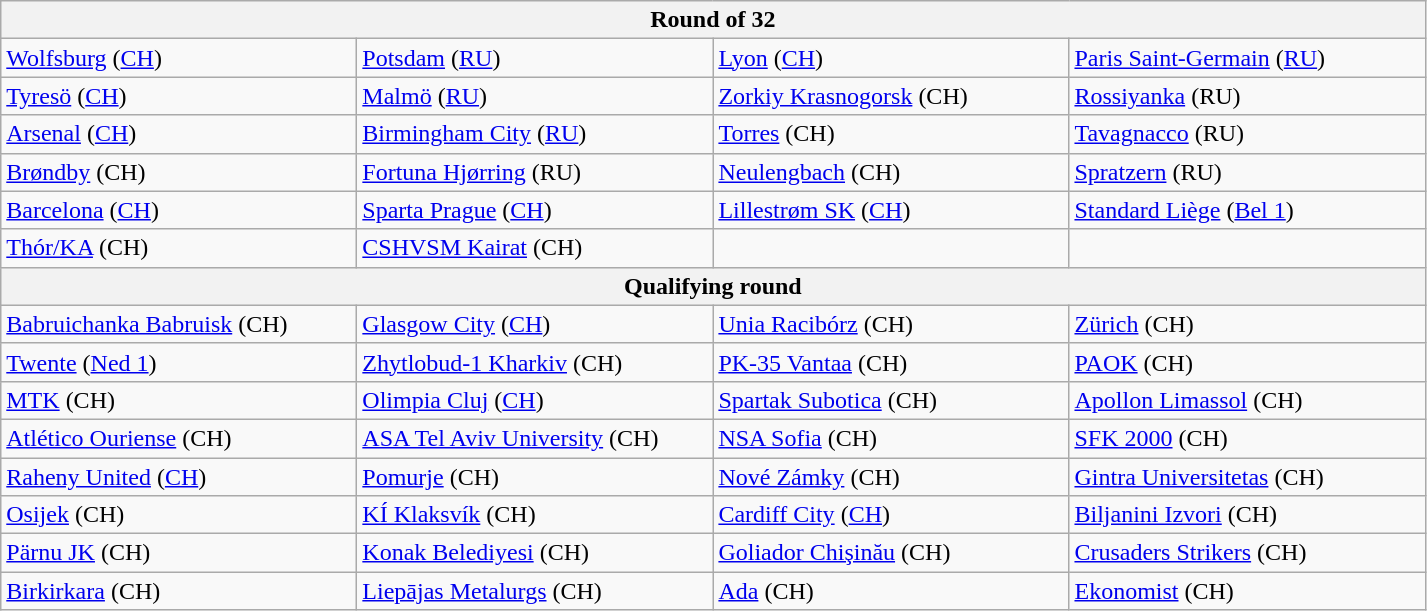<table class="wikitable">
<tr>
<th colspan="4">Round of 32</th>
</tr>
<tr>
<td width=230> <a href='#'>Wolfsburg</a> (<a href='#'>CH</a>)</td>
<td width=230> <a href='#'>Potsdam</a> (<a href='#'>RU</a>)</td>
<td width=230> <a href='#'>Lyon</a> (<a href='#'>CH</a>)</td>
<td width=230> <a href='#'>Paris Saint-Germain</a> (<a href='#'>RU</a>)</td>
</tr>
<tr>
<td> <a href='#'>Tyresö</a> (<a href='#'>CH</a>)</td>
<td> <a href='#'>Malmö</a> (<a href='#'>RU</a>)</td>
<td> <a href='#'>Zorkiy Krasnogorsk</a> (CH)</td>
<td> <a href='#'>Rossiyanka</a> (RU)</td>
</tr>
<tr>
<td> <a href='#'>Arsenal</a> (<a href='#'>CH</a>)</td>
<td> <a href='#'>Birmingham City</a> (<a href='#'>RU</a>)</td>
<td> <a href='#'>Torres</a> (CH)</td>
<td> <a href='#'>Tavagnacco</a> (RU)</td>
</tr>
<tr>
<td> <a href='#'>Brøndby</a> (CH)</td>
<td> <a href='#'>Fortuna Hjørring</a> (RU)</td>
<td> <a href='#'>Neulengbach</a> (CH)</td>
<td> <a href='#'>Spratzern</a> (RU)</td>
</tr>
<tr>
<td> <a href='#'>Barcelona</a> (<a href='#'>CH</a>)</td>
<td> <a href='#'>Sparta Prague</a> (<a href='#'>CH</a>)</td>
<td> <a href='#'>Lillestrøm SK</a> (<a href='#'>CH</a>)</td>
<td> <a href='#'>Standard Liège</a> (<a href='#'>Bel 1</a>)</td>
</tr>
<tr>
<td> <a href='#'>Thór/KA</a> (CH)</td>
<td> <a href='#'>CSHVSM Kairat</a> (CH)</td>
<td></td>
<td></td>
</tr>
<tr>
<th colspan="4">Qualifying round</th>
</tr>
<tr>
<td> <a href='#'>Babruichanka Babruisk</a> (CH)</td>
<td> <a href='#'>Glasgow City</a> (<a href='#'>CH</a>)</td>
<td> <a href='#'>Unia Racibórz</a> (CH)</td>
<td> <a href='#'>Zürich</a> (CH)</td>
</tr>
<tr>
<td> <a href='#'>Twente</a> (<a href='#'>Ned 1</a>)</td>
<td> <a href='#'>Zhytlobud-1 Kharkiv</a> (CH)</td>
<td> <a href='#'>PK-35 Vantaa</a> (CH)</td>
<td> <a href='#'>PAOK</a> (CH)</td>
</tr>
<tr>
<td> <a href='#'>MTK</a> (CH)</td>
<td> <a href='#'>Olimpia Cluj</a> (<a href='#'>CH</a>)</td>
<td> <a href='#'>Spartak Subotica</a> (CH)</td>
<td> <a href='#'>Apollon Limassol</a> (CH)</td>
</tr>
<tr>
<td> <a href='#'>Atlético Ouriense</a> (CH)</td>
<td> <a href='#'>ASA Tel Aviv University</a> (CH)</td>
<td> <a href='#'>NSA Sofia</a> (CH)</td>
<td> <a href='#'>SFK 2000</a> (CH)</td>
</tr>
<tr>
<td> <a href='#'>Raheny United</a> (<a href='#'>CH</a>)</td>
<td> <a href='#'>Pomurje</a> (CH)</td>
<td> <a href='#'>Nové Zámky</a> (CH)</td>
<td> <a href='#'>Gintra Universitetas</a> (CH)</td>
</tr>
<tr>
<td> <a href='#'>Osijek</a> (CH)</td>
<td> <a href='#'>KÍ Klaksvík</a> (CH)</td>
<td> <a href='#'>Cardiff City</a> (<a href='#'>CH</a>)</td>
<td> <a href='#'>Biljanini Izvori</a> (CH)</td>
</tr>
<tr>
<td> <a href='#'>Pärnu JK</a> (CH)</td>
<td> <a href='#'>Konak Belediyesi</a> (CH)</td>
<td> <a href='#'>Goliador Chişinău</a> (CH)</td>
<td> <a href='#'>Crusaders Strikers</a> (CH)</td>
</tr>
<tr>
<td> <a href='#'>Birkirkara</a> (CH)</td>
<td> <a href='#'>Liepājas Metalurgs</a> (CH)</td>
<td> <a href='#'>Ada</a> (CH)</td>
<td> <a href='#'>Ekonomist</a> (CH)</td>
</tr>
</table>
